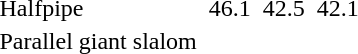<table>
<tr valign="top">
<td>Halfpipe <br></td>
<td></td>
<td>46.1</td>
<td></td>
<td>42.5</td>
<td></td>
<td>42.1</td>
</tr>
<tr valign="top">
<td>Parallel giant slalom <br></td>
<td></td>
<td></td>
<td></td>
<td></td>
<td></td>
<td></td>
</tr>
</table>
